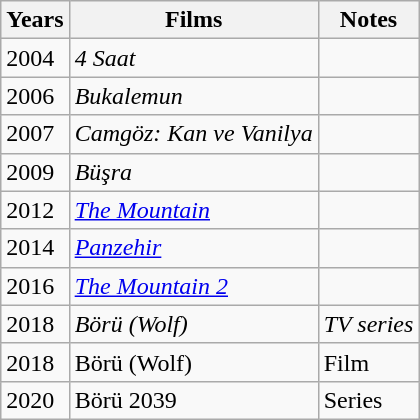<table class="wikitable">
<tr>
<th>Years</th>
<th>Films</th>
<th>Notes</th>
</tr>
<tr>
<td>2004</td>
<td><em>4 Saat</em></td>
<td></td>
</tr>
<tr>
<td>2006</td>
<td><em>Bukalemun</em></td>
<td></td>
</tr>
<tr>
<td>2007</td>
<td><em>Camgöz: Kan ve  Vanilya</em></td>
<td></td>
</tr>
<tr>
<td>2009</td>
<td><em>Büşra</em></td>
<td></td>
</tr>
<tr>
<td>2012</td>
<td><em><a href='#'>The Mountain</a></em></td>
<td></td>
</tr>
<tr>
<td>2014</td>
<td><em><a href='#'>Panzehir</a></em></td>
<td></td>
</tr>
<tr>
<td>2016</td>
<td><em><a href='#'>The Mountain 2</a></em></td>
<td></td>
</tr>
<tr>
<td>2018</td>
<td><em>Börü (Wolf)</em></td>
<td><em>TV series</em><em></td>
</tr>
<tr>
<td>2018</td>
<td></em>Börü (Wolf)<em></td>
<td></em>Film<em></td>
</tr>
<tr>
<td>2020</td>
<td></em>Börü 2039<em></td>
<td></em>Series<em></td>
</tr>
</table>
